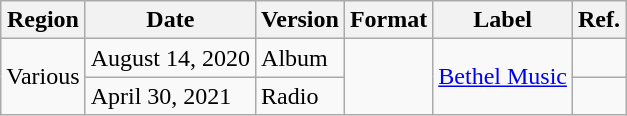<table class="wikitable plainrowheaders">
<tr>
<th scope="col">Region</th>
<th scope="col">Date</th>
<th scope="col">Version</th>
<th scope="col">Format</th>
<th scope="col">Label</th>
<th scope="col">Ref.</th>
</tr>
<tr>
<td rowspan="2">Various</td>
<td>August 14, 2020</td>
<td>Album</td>
<td rowspan="2"></td>
<td rowspan="2"><a href='#'>Bethel Music</a></td>
<td></td>
</tr>
<tr>
<td>April 30, 2021</td>
<td>Radio</td>
<td></td>
</tr>
</table>
